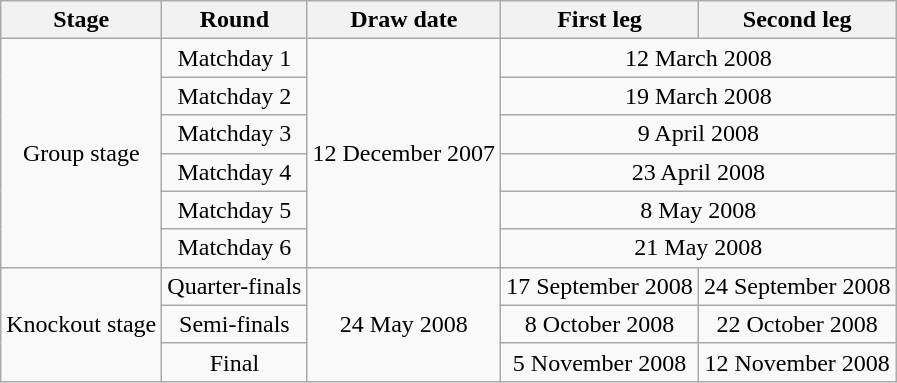<table class="wikitable" style="text-align:center">
<tr>
<th>Stage</th>
<th>Round</th>
<th>Draw date</th>
<th>First leg</th>
<th>Second leg</th>
</tr>
<tr>
<td rowspan="6">Group stage</td>
<td>Matchday 1</td>
<td rowspan="6">12 December 2007</td>
<td colspan="2">12 March 2008</td>
</tr>
<tr>
<td>Matchday 2</td>
<td colspan="2">19 March 2008</td>
</tr>
<tr>
<td>Matchday 3</td>
<td colspan="2">9 April 2008</td>
</tr>
<tr>
<td>Matchday 4</td>
<td colspan="2">23 April 2008</td>
</tr>
<tr>
<td>Matchday 5</td>
<td colspan="2">8 May 2008</td>
</tr>
<tr>
<td>Matchday 6</td>
<td colspan="2">21 May 2008</td>
</tr>
<tr>
<td rowspan="3">Knockout stage</td>
<td>Quarter-finals</td>
<td rowspan="3">24 May 2008</td>
<td>17 September 2008</td>
<td>24 September 2008</td>
</tr>
<tr>
<td>Semi-finals</td>
<td>8 October 2008</td>
<td>22 October 2008</td>
</tr>
<tr>
<td>Final</td>
<td>5 November 2008</td>
<td>12 November 2008</td>
</tr>
</table>
